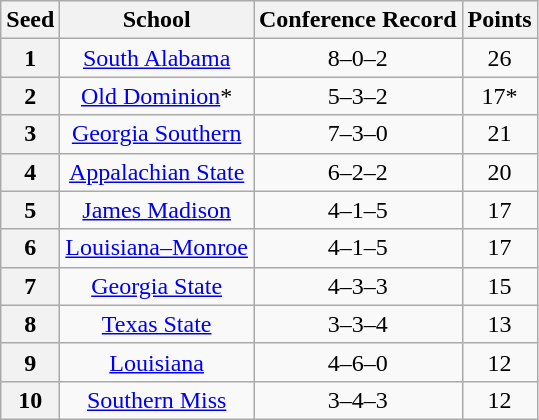<table class="wikitable" style="text-align:center">
<tr>
<th>Seed</th>
<th>School</th>
<th>Conference Record</th>
<th>Points</th>
</tr>
<tr>
<th>1</th>
<td><a href='#'>South Alabama</a></td>
<td>8–0–2</td>
<td>26</td>
</tr>
<tr>
<th>2</th>
<td><a href='#'>Old Dominion</a>*</td>
<td>5–3–2</td>
<td>17*</td>
</tr>
<tr>
<th>3</th>
<td><a href='#'>Georgia Southern</a></td>
<td>7–3–0</td>
<td>21</td>
</tr>
<tr>
<th>4</th>
<td><a href='#'>Appalachian State</a></td>
<td>6–2–2</td>
<td>20</td>
</tr>
<tr>
<th>5</th>
<td><a href='#'>James Madison</a></td>
<td>4–1–5</td>
<td>17</td>
</tr>
<tr>
<th>6</th>
<td><a href='#'>Louisiana–Monroe</a></td>
<td>4–1–5</td>
<td>17</td>
</tr>
<tr>
<th>7</th>
<td><a href='#'>Georgia State</a></td>
<td>4–3–3</td>
<td>15</td>
</tr>
<tr>
<th>8</th>
<td><a href='#'>Texas State</a></td>
<td>3–3–4</td>
<td>13</td>
</tr>
<tr>
<th>9</th>
<td><a href='#'>Louisiana</a></td>
<td>4–6–0</td>
<td>12</td>
</tr>
<tr>
<th>10</th>
<td><a href='#'>Southern Miss</a></td>
<td>3–4–3</td>
<td>12</td>
</tr>
</table>
